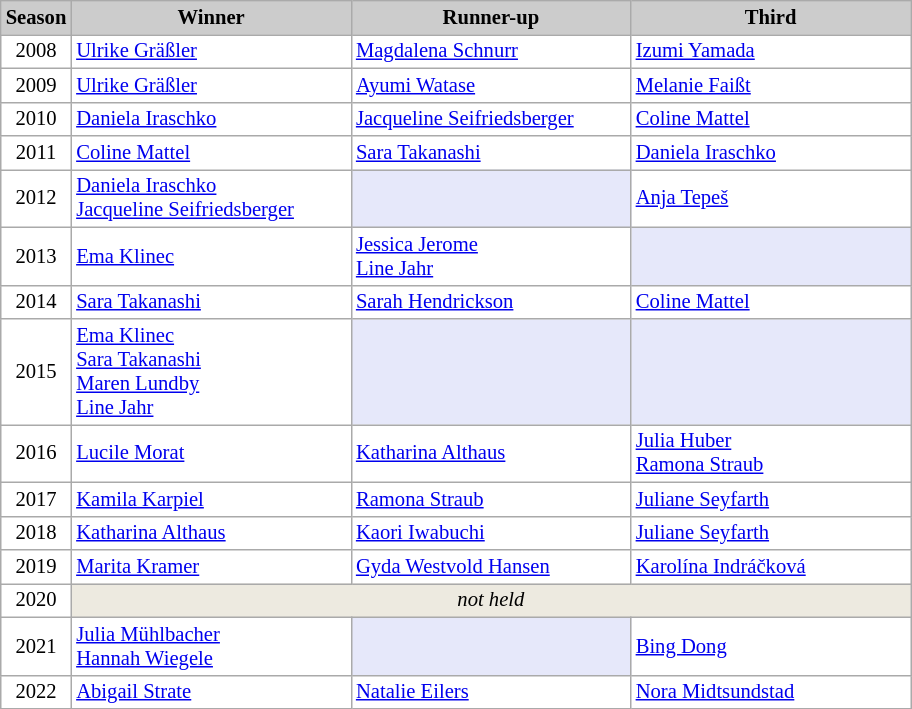<table class="wikitable plainrowheaders" style="background:#fff; font-size:86%; line-height:16px; border:grey solid 1px; border-collapse:collapse;">
<tr style="background:#ccc; text-align:center;">
<th style="background:#ccc;" width="40">Season</th>
<th style="background:#ccc;" width="180">Winner</th>
<th style="background:#ccc;" width="180">Runner-up</th>
<th style="background:#ccc;" width="180">Third</th>
</tr>
<tr>
<td align=center>2008</td>
<td> <a href='#'>Ulrike Gräßler</a></td>
<td> <a href='#'>Magdalena Schnurr</a></td>
<td> <a href='#'>Izumi Yamada</a></td>
</tr>
<tr>
<td align=center>2009</td>
<td> <a href='#'>Ulrike Gräßler</a></td>
<td> <a href='#'>Ayumi Watase</a></td>
<td> <a href='#'>Melanie Faißt</a></td>
</tr>
<tr>
<td align=center>2010</td>
<td> <a href='#'>Daniela Iraschko</a></td>
<td> <a href='#'>Jacqueline Seifriedsberger</a></td>
<td> <a href='#'>Coline Mattel</a></td>
</tr>
<tr>
<td align=center>2011</td>
<td> <a href='#'>Coline Mattel</a></td>
<td> <a href='#'>Sara Takanashi</a></td>
<td> <a href='#'>Daniela Iraschko</a></td>
</tr>
<tr>
<td align=center>2012</td>
<td> <a href='#'>Daniela Iraschko</a><br> <a href='#'>Jacqueline Seifriedsberger</a></td>
<td bgcolor="E6E8FA"></td>
<td> <a href='#'>Anja Tepeš</a></td>
</tr>
<tr>
<td align=center>2013</td>
<td> <a href='#'>Ema Klinec</a></td>
<td> <a href='#'>Jessica Jerome</a><br> <a href='#'>Line Jahr</a></td>
<td bgcolor="E6E8FA"></td>
</tr>
<tr>
<td align=center>2014</td>
<td> <a href='#'>Sara Takanashi</a></td>
<td> <a href='#'>Sarah Hendrickson</a></td>
<td> <a href='#'>Coline Mattel</a></td>
</tr>
<tr>
<td align=center>2015</td>
<td> <a href='#'>Ema Klinec</a><br> <a href='#'>Sara Takanashi</a><br> <a href='#'>Maren Lundby</a><br> <a href='#'>Line Jahr</a></td>
<td bgcolor="E6E8FA"></td>
<td bgcolor="E6E8FA"></td>
</tr>
<tr>
<td align=center>2016</td>
<td> <a href='#'>Lucile Morat</a></td>
<td> <a href='#'>Katharina Althaus</a></td>
<td> <a href='#'>Julia Huber</a><br> <a href='#'>Ramona Straub</a></td>
</tr>
<tr>
<td align=center>2017</td>
<td> <a href='#'>Kamila Karpiel</a></td>
<td> <a href='#'>Ramona Straub</a></td>
<td> <a href='#'>Juliane Seyfarth</a></td>
</tr>
<tr>
<td align=center>2018</td>
<td> <a href='#'>Katharina Althaus</a></td>
<td> <a href='#'>Kaori Iwabuchi</a></td>
<td> <a href='#'>Juliane Seyfarth</a></td>
</tr>
<tr>
<td align=center>2019</td>
<td> <a href='#'>Marita Kramer</a></td>
<td> <a href='#'>Gyda Westvold Hansen</a></td>
<td> <a href='#'>Karolína Indráčková</a></td>
</tr>
<tr>
<td align=center>2020</td>
<td align="center" colspan=6 bgcolor="EDEAE0"><em>not held</em></td>
</tr>
<tr>
<td align=center>2021</td>
<td> <a href='#'>Julia Mühlbacher</a><br> <a href='#'>Hannah Wiegele</a></td>
<td bgcolor="E6E8FA"></td>
<td> <a href='#'>Bing Dong</a></td>
</tr>
<tr>
<td align=center>2022</td>
<td> <a href='#'>Abigail Strate</a></td>
<td> <a href='#'>Natalie Eilers</a></td>
<td> <a href='#'>Nora Midtsundstad</a></td>
</tr>
</table>
